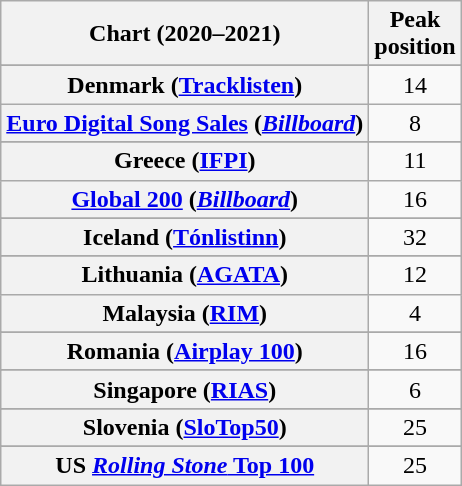<table class="wikitable sortable plainrowheaders" style="text-align:center">
<tr>
<th scope="col">Chart (2020–2021)</th>
<th scope="col">Peak<br>position</th>
</tr>
<tr>
</tr>
<tr>
</tr>
<tr>
</tr>
<tr>
</tr>
<tr>
</tr>
<tr>
</tr>
<tr>
</tr>
<tr>
</tr>
<tr>
</tr>
<tr>
</tr>
<tr>
<th scope="row">Denmark (<a href='#'>Tracklisten</a>)</th>
<td>14</td>
</tr>
<tr>
<th scope="row"><a href='#'>Euro Digital Song Sales</a> (<em><a href='#'>Billboard</a></em>)</th>
<td>8</td>
</tr>
<tr>
</tr>
<tr>
</tr>
<tr>
</tr>
<tr>
<th scope="row">Greece (<a href='#'>IFPI</a>)</th>
<td>11</td>
</tr>
<tr>
<th scope="row"><a href='#'>Global 200</a> (<em><a href='#'>Billboard</a></em>)</th>
<td>16</td>
</tr>
<tr>
</tr>
<tr>
</tr>
<tr>
</tr>
<tr>
<th scope="row">Iceland (<a href='#'>Tónlistinn</a>)</th>
<td>32</td>
</tr>
<tr>
</tr>
<tr>
<th scope="row">Lithuania (<a href='#'>AGATA</a>)</th>
<td>12</td>
</tr>
<tr>
<th scope="row">Malaysia (<a href='#'>RIM</a>)</th>
<td>4</td>
</tr>
<tr>
</tr>
<tr>
</tr>
<tr>
</tr>
<tr>
</tr>
<tr>
</tr>
<tr>
</tr>
<tr>
<th scope="row">Romania (<a href='#'>Airplay 100</a>)</th>
<td>16</td>
</tr>
<tr>
</tr>
<tr>
<th scope="row">Singapore (<a href='#'>RIAS</a>)</th>
<td>6</td>
</tr>
<tr>
</tr>
<tr>
</tr>
<tr>
<th scope="row">Slovenia (<a href='#'>SloTop50</a>)</th>
<td>25</td>
</tr>
<tr>
</tr>
<tr>
</tr>
<tr>
</tr>
<tr>
</tr>
<tr>
</tr>
<tr>
</tr>
<tr>
</tr>
<tr>
</tr>
<tr>
<th scope="row">US <a href='#'><em>Rolling Stone</em> Top 100</a></th>
<td>25</td>
</tr>
</table>
